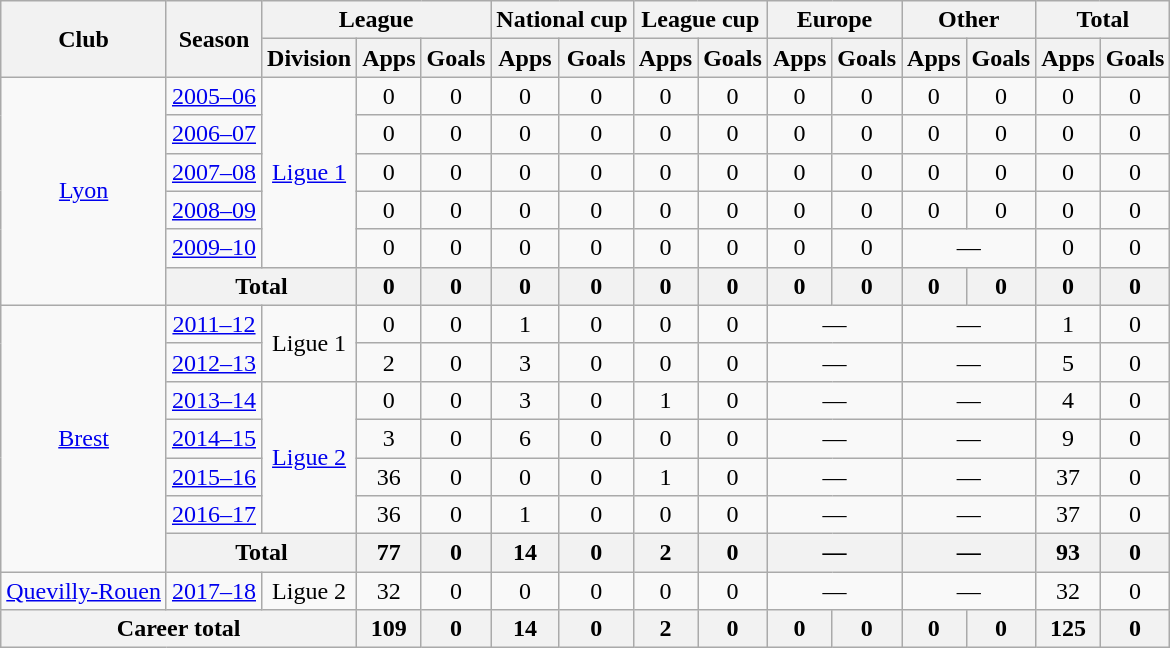<table class="wikitable" style="text-align: center">
<tr>
<th rowspan="2">Club</th>
<th rowspan="2">Season</th>
<th colspan="3">League</th>
<th colspan="2">National cup</th>
<th colspan="2">League cup</th>
<th colspan="2">Europe</th>
<th colspan="2">Other</th>
<th colspan="2">Total</th>
</tr>
<tr>
<th>Division</th>
<th>Apps</th>
<th>Goals</th>
<th>Apps</th>
<th>Goals</th>
<th>Apps</th>
<th>Goals</th>
<th>Apps</th>
<th>Goals</th>
<th>Apps</th>
<th>Goals</th>
<th>Apps</th>
<th>Goals</th>
</tr>
<tr>
<td rowspan="6"><a href='#'>Lyon</a></td>
<td><a href='#'>2005–06</a></td>
<td rowspan="5"><a href='#'>Ligue 1</a></td>
<td>0</td>
<td>0</td>
<td>0</td>
<td>0</td>
<td>0</td>
<td>0</td>
<td>0</td>
<td>0</td>
<td>0</td>
<td>0</td>
<td>0</td>
<td>0</td>
</tr>
<tr>
<td><a href='#'>2006–07</a></td>
<td>0</td>
<td>0</td>
<td>0</td>
<td>0</td>
<td>0</td>
<td>0</td>
<td>0</td>
<td>0</td>
<td>0</td>
<td>0</td>
<td>0</td>
<td>0</td>
</tr>
<tr>
<td><a href='#'>2007–08</a></td>
<td>0</td>
<td>0</td>
<td>0</td>
<td>0</td>
<td>0</td>
<td>0</td>
<td>0</td>
<td>0</td>
<td>0</td>
<td>0</td>
<td>0</td>
<td>0</td>
</tr>
<tr>
<td><a href='#'>2008–09</a></td>
<td>0</td>
<td>0</td>
<td>0</td>
<td>0</td>
<td>0</td>
<td>0</td>
<td>0</td>
<td>0</td>
<td>0</td>
<td>0</td>
<td>0</td>
<td>0</td>
</tr>
<tr>
<td><a href='#'>2009–10</a></td>
<td>0</td>
<td>0</td>
<td>0</td>
<td>0</td>
<td>0</td>
<td>0</td>
<td>0</td>
<td>0</td>
<td colspan="2">—</td>
<td>0</td>
<td>0</td>
</tr>
<tr>
<th colspan="2">Total</th>
<th>0</th>
<th>0</th>
<th>0</th>
<th>0</th>
<th>0</th>
<th>0</th>
<th>0</th>
<th>0</th>
<th>0</th>
<th>0</th>
<th>0</th>
<th>0</th>
</tr>
<tr>
<td rowspan="7"><a href='#'>Brest</a></td>
<td><a href='#'>2011–12</a></td>
<td rowspan="2">Ligue 1</td>
<td>0</td>
<td>0</td>
<td>1</td>
<td>0</td>
<td>0</td>
<td>0</td>
<td colspan="2">—</td>
<td colspan="2">—</td>
<td>1</td>
<td>0</td>
</tr>
<tr>
<td><a href='#'>2012–13</a></td>
<td>2</td>
<td>0</td>
<td>3</td>
<td>0</td>
<td>0</td>
<td>0</td>
<td colspan="2">—</td>
<td colspan="2">—</td>
<td>5</td>
<td>0</td>
</tr>
<tr>
<td><a href='#'>2013–14</a></td>
<td rowspan="4"><a href='#'>Ligue 2</a></td>
<td>0</td>
<td>0</td>
<td>3</td>
<td>0</td>
<td>1</td>
<td>0</td>
<td colspan="2">—</td>
<td colspan="2">—</td>
<td>4</td>
<td>0</td>
</tr>
<tr>
<td><a href='#'>2014–15</a></td>
<td>3</td>
<td>0</td>
<td>6</td>
<td>0</td>
<td>0</td>
<td>0</td>
<td colspan="2">—</td>
<td colspan="2">—</td>
<td>9</td>
<td>0</td>
</tr>
<tr>
<td><a href='#'>2015–16</a></td>
<td>36</td>
<td>0</td>
<td>0</td>
<td>0</td>
<td>1</td>
<td>0</td>
<td colspan="2">—</td>
<td colspan="2">—</td>
<td>37</td>
<td>0</td>
</tr>
<tr>
<td><a href='#'>2016–17</a></td>
<td>36</td>
<td>0</td>
<td>1</td>
<td>0</td>
<td>0</td>
<td>0</td>
<td colspan="2">—</td>
<td colspan="2">—</td>
<td>37</td>
<td>0</td>
</tr>
<tr>
<th colspan="2">Total</th>
<th>77</th>
<th>0</th>
<th>14</th>
<th>0</th>
<th>2</th>
<th>0</th>
<th colspan="2">—</th>
<th colspan="2">—</th>
<th>93</th>
<th>0</th>
</tr>
<tr>
<td><a href='#'>Quevilly-Rouen</a></td>
<td><a href='#'>2017–18</a></td>
<td>Ligue 2</td>
<td>32</td>
<td>0</td>
<td>0</td>
<td>0</td>
<td>0</td>
<td>0</td>
<td colspan="2">—</td>
<td colspan="2">—</td>
<td>32</td>
<td>0</td>
</tr>
<tr>
<th colspan="3">Career total</th>
<th>109</th>
<th>0</th>
<th>14</th>
<th>0</th>
<th>2</th>
<th>0</th>
<th>0</th>
<th>0</th>
<th>0</th>
<th>0</th>
<th>125</th>
<th>0</th>
</tr>
</table>
